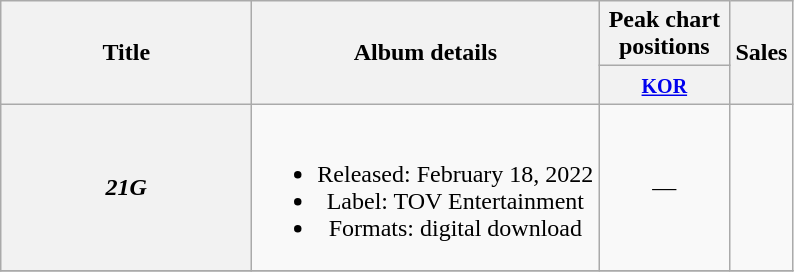<table class="wikitable plainrowheaders" style="text-align:center;">
<tr>
<th scope="col" rowspan="2" style="width:10em;">Title</th>
<th scope="col" rowspan="2">Album details</th>
<th scope="col" colspan="1" style="width:5em;">Peak chart positions</th>
<th scope="col" rowspan="2">Sales</th>
</tr>
<tr>
<th><small><a href='#'>KOR</a></small><br></th>
</tr>
<tr>
<th scope="row"><em>21G</em></th>
<td><br><ul><li>Released: February 18, 2022</li><li>Label: TOV Entertainment</li><li>Formats: digital download</li></ul></td>
<td>—</td>
<td></td>
</tr>
<tr>
</tr>
</table>
